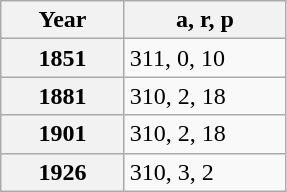<table class="wikitable" style="margin:0 0 0 3em; border:1px solid darkgrey;">
<tr>
<th style="width:75px;">Year</th>
<th style="width:100px;">a, r, p</th>
</tr>
<tr>
<th>1851</th>
<td>311, 0, 10 </td>
</tr>
<tr>
<th>1881</th>
<td>310, 2, 18 </td>
</tr>
<tr>
<th>1901</th>
<td>310, 2, 18 </td>
</tr>
<tr>
<th>1926</th>
<td>310, 3, 2 </td>
</tr>
</table>
